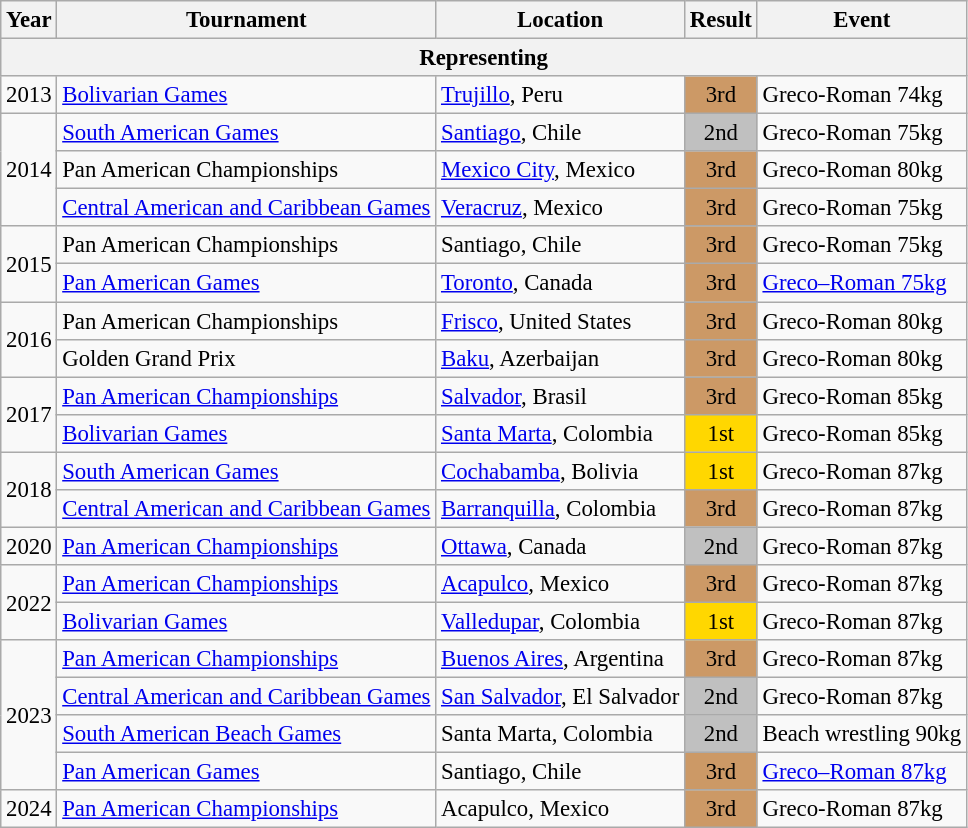<table class="wikitable" style="font-size:95%;">
<tr>
<th>Year</th>
<th>Tournament</th>
<th>Location</th>
<th>Result</th>
<th>Event</th>
</tr>
<tr>
<th colspan=6>Representing </th>
</tr>
<tr>
<td>2013</td>
<td><a href='#'>Bolivarian Games</a></td>
<td><a href='#'>Trujillo</a>, Peru</td>
<td align="center" bgcolor="cc9966">3rd</td>
<td>Greco-Roman 74kg</td>
</tr>
<tr>
<td rowspan=3>2014</td>
<td><a href='#'>South American Games</a></td>
<td><a href='#'>Santiago</a>, Chile</td>
<td align="center" bgcolor="silver">2nd</td>
<td>Greco-Roman 75kg</td>
</tr>
<tr>
<td>Pan American Championships</td>
<td><a href='#'>Mexico City</a>, Mexico</td>
<td align="center" bgcolor="cc9966">3rd</td>
<td>Greco-Roman 80kg</td>
</tr>
<tr>
<td><a href='#'>Central American and Caribbean Games</a></td>
<td><a href='#'>Veracruz</a>, Mexico</td>
<td align="center" bgcolor="cc9966">3rd</td>
<td>Greco-Roman 75kg</td>
</tr>
<tr>
<td rowspan=2>2015</td>
<td>Pan American Championships</td>
<td>Santiago, Chile</td>
<td align="center" bgcolor="cc9966">3rd</td>
<td>Greco-Roman 75kg</td>
</tr>
<tr>
<td><a href='#'>Pan American Games</a></td>
<td><a href='#'>Toronto</a>, Canada</td>
<td align="center" bgcolor="cc9966">3rd</td>
<td><a href='#'>Greco–Roman 75kg</a></td>
</tr>
<tr>
<td rowspan=2>2016</td>
<td>Pan American Championships</td>
<td><a href='#'>Frisco</a>, United States</td>
<td align="center" bgcolor="cc9966">3rd</td>
<td>Greco-Roman 80kg</td>
</tr>
<tr>
<td>Golden Grand Prix</td>
<td><a href='#'>Baku</a>, Azerbaijan</td>
<td align="center" bgcolor="cc9966">3rd</td>
<td>Greco-Roman 80kg</td>
</tr>
<tr>
<td rowspan=2>2017</td>
<td><a href='#'>Pan American Championships</a></td>
<td><a href='#'>Salvador</a>, Brasil</td>
<td align="center" bgcolor="cc9966">3rd</td>
<td>Greco-Roman 85kg</td>
</tr>
<tr>
<td><a href='#'>Bolivarian Games</a></td>
<td><a href='#'>Santa Marta</a>, Colombia</td>
<td align="center" bgcolor="gold">1st</td>
<td>Greco-Roman 85kg</td>
</tr>
<tr>
<td rowspan=2>2018</td>
<td><a href='#'>South American Games</a></td>
<td><a href='#'>Cochabamba</a>, Bolivia</td>
<td align="center" bgcolor="gold">1st</td>
<td>Greco-Roman 87kg</td>
</tr>
<tr>
<td><a href='#'>Central American and Caribbean Games</a></td>
<td><a href='#'>Barranquilla</a>, Colombia</td>
<td align="center" bgcolor="cc9966">3rd</td>
<td>Greco-Roman 87kg</td>
</tr>
<tr>
<td>2020</td>
<td><a href='#'>Pan American Championships</a></td>
<td><a href='#'>Ottawa</a>, Canada</td>
<td align="center" bgcolor="silver">2nd</td>
<td>Greco-Roman 87kg</td>
</tr>
<tr>
<td rowspan=2>2022</td>
<td><a href='#'>Pan American Championships</a></td>
<td><a href='#'>Acapulco</a>, Mexico</td>
<td align="center" bgcolor="cc9966">3rd</td>
<td>Greco-Roman 87kg</td>
</tr>
<tr>
<td><a href='#'>Bolivarian Games</a></td>
<td><a href='#'>Valledupar</a>, Colombia</td>
<td align="center" bgcolor="gold">1st</td>
<td>Greco-Roman 87kg</td>
</tr>
<tr>
<td rowspan=4>2023</td>
<td><a href='#'>Pan American Championships</a></td>
<td><a href='#'>Buenos Aires</a>, Argentina</td>
<td align="center" bgcolor="cc9966">3rd</td>
<td>Greco-Roman 87kg</td>
</tr>
<tr>
<td><a href='#'>Central American and Caribbean Games</a></td>
<td><a href='#'>San Salvador</a>, El Salvador</td>
<td align="center" bgcolor="silver">2nd</td>
<td>Greco-Roman 87kg</td>
</tr>
<tr>
<td><a href='#'>South American Beach Games</a></td>
<td>Santa Marta, Colombia</td>
<td align="center" bgcolor="silver">2nd</td>
<td>Beach wrestling 90kg</td>
</tr>
<tr>
<td><a href='#'>Pan American Games</a></td>
<td>Santiago, Chile</td>
<td align="center" bgcolor="cc9966">3rd</td>
<td><a href='#'>Greco–Roman 87kg</a></td>
</tr>
<tr>
<td>2024</td>
<td><a href='#'>Pan American Championships</a></td>
<td>Acapulco, Mexico</td>
<td align="center" bgcolor="cc9966">3rd</td>
<td>Greco-Roman 87kg</td>
</tr>
</table>
